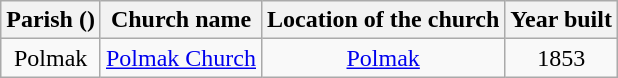<table class="wikitable" style="text-align:center">
<tr>
<th>Parish ()</th>
<th>Church name</th>
<th>Location of the church</th>
<th>Year built</th>
</tr>
<tr>
<td rowspan="1">Polmak</td>
<td><a href='#'>Polmak Church</a></td>
<td><a href='#'>Polmak</a></td>
<td>1853</td>
</tr>
</table>
